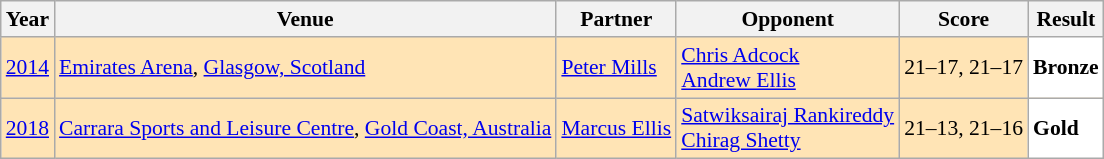<table class="sortable wikitable" style="font-size: 90%;">
<tr>
<th>Year</th>
<th>Venue</th>
<th>Partner</th>
<th>Opponent</th>
<th>Score</th>
<th>Result</th>
</tr>
<tr style="background:#FFE4B5">
<td align="center"><a href='#'>2014</a></td>
<td align="left"><a href='#'>Emirates Arena</a>, <a href='#'>Glasgow, Scotland</a></td>
<td align="left"> <a href='#'>Peter Mills</a></td>
<td align="left"> <a href='#'>Chris Adcock</a> <br>  <a href='#'>Andrew Ellis</a></td>
<td align="left">21–17, 21–17</td>
<td style="text-align:left; background:white"> <strong>Bronze</strong></td>
</tr>
<tr style="background:#FFE4B5">
<td align="center"><a href='#'>2018</a></td>
<td align="left"><a href='#'>Carrara Sports and Leisure Centre</a>, <a href='#'>Gold Coast, Australia</a></td>
<td align="left"> <a href='#'>Marcus Ellis</a></td>
<td align="left"> <a href='#'>Satwiksairaj Rankireddy</a> <br>  <a href='#'>Chirag Shetty</a></td>
<td align="left">21–13, 21–16</td>
<td style="text-align:left; background:white"> <strong>Gold</strong></td>
</tr>
</table>
